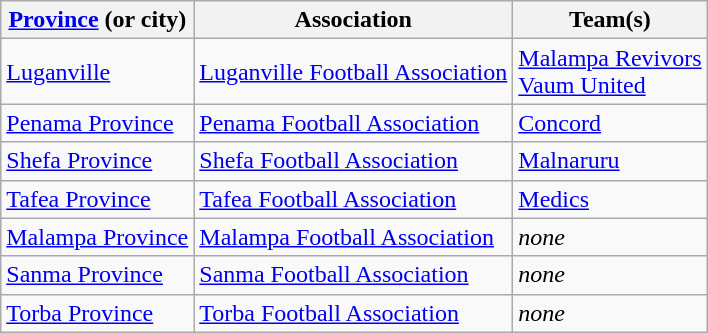<table class="wikitable">
<tr>
<th><a href='#'>Province</a> (or city)</th>
<th>Association</th>
<th>Team(s)</th>
</tr>
<tr>
<td><a href='#'>Luganville</a></td>
<td><a href='#'>Luganville Football Association</a></td>
<td><a href='#'>Malampa Revivors</a><br><a href='#'>Vaum United</a></td>
</tr>
<tr>
<td><a href='#'>Penama Province</a></td>
<td><a href='#'>Penama Football Association</a></td>
<td><a href='#'>Concord</a></td>
</tr>
<tr>
<td><a href='#'>Shefa Province</a></td>
<td><a href='#'>Shefa Football Association</a></td>
<td><a href='#'>Malnaruru</a></td>
</tr>
<tr>
<td><a href='#'>Tafea Province</a></td>
<td><a href='#'>Tafea Football Association</a></td>
<td><a href='#'>Medics</a></td>
</tr>
<tr>
<td><a href='#'>Malampa Province</a></td>
<td><a href='#'>Malampa Football Association</a></td>
<td><em>none</em></td>
</tr>
<tr>
<td><a href='#'>Sanma Province</a></td>
<td><a href='#'>Sanma Football Association</a></td>
<td><em>none</em></td>
</tr>
<tr>
<td><a href='#'>Torba Province</a></td>
<td><a href='#'>Torba Football Association</a></td>
<td><em>none</em></td>
</tr>
</table>
